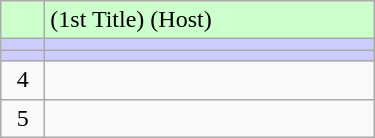<table class="wikitable" width="250px">
<tr bgcolor=#ccffcc>
<td align=center></td>
<td> (1st Title) (Host)</td>
</tr>
<tr bgcolor=#ccccff>
<td align=center></td>
<td></td>
</tr>
<tr bgcolor=#ccccff>
<td align=center></td>
<td></td>
</tr>
<tr>
<td align=center>4</td>
<td></td>
</tr>
<tr>
<td align=center>5</td>
<td></td>
</tr>
</table>
